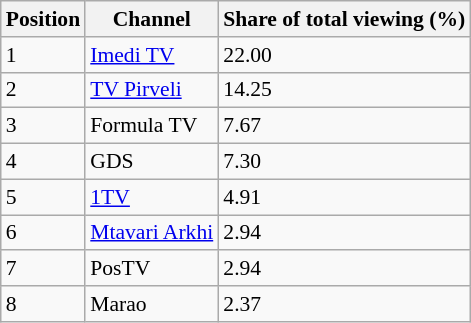<table class="wikitable" style="font-size: 90%">
<tr>
<th>Position</th>
<th>Channel</th>
<th>Share of total viewing (%)</th>
</tr>
<tr>
<td>1</td>
<td><a href='#'>Imedi TV</a></td>
<td>22.00</td>
</tr>
<tr>
<td>2</td>
<td><a href='#'>TV Pirveli</a></td>
<td>14.25</td>
</tr>
<tr>
<td>3</td>
<td>Formula TV</td>
<td>7.67</td>
</tr>
<tr>
<td>4</td>
<td>GDS</td>
<td>7.30</td>
</tr>
<tr>
<td>5</td>
<td><a href='#'>1TV</a></td>
<td>4.91</td>
</tr>
<tr>
<td>6</td>
<td><a href='#'>Mtavari Arkhi</a></td>
<td>2.94</td>
</tr>
<tr>
<td>7</td>
<td>PosTV</td>
<td>2.94</td>
</tr>
<tr>
<td>8</td>
<td>Marao</td>
<td>2.37</td>
</tr>
</table>
